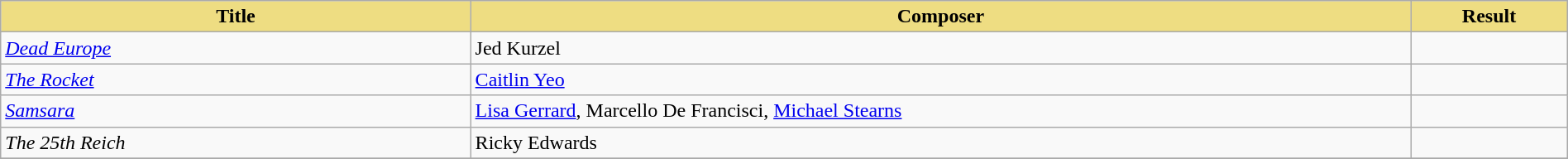<table class="wikitable" width=100%>
<tr>
<th style="width:30%;background:#EEDD82;">Title</th>
<th style="width:60%;background:#EEDD82;">Composer</th>
<th style="width:10%;background:#EEDD82;">Result<br></th>
</tr>
<tr>
<td><em><a href='#'>Dead Europe</a></em></td>
<td>Jed Kurzel</td>
<td></td>
</tr>
<tr>
<td><em><a href='#'>The Rocket</a></em></td>
<td><a href='#'>Caitlin Yeo</a></td>
<td></td>
</tr>
<tr>
<td><em><a href='#'>Samsara</a></em></td>
<td><a href='#'>Lisa Gerrard</a>, Marcello De Francisci, <a href='#'>Michael Stearns</a></td>
<td></td>
</tr>
<tr>
<td><em>The 25th Reich</em></td>
<td>Ricky Edwards</td>
<td></td>
</tr>
<tr>
</tr>
</table>
